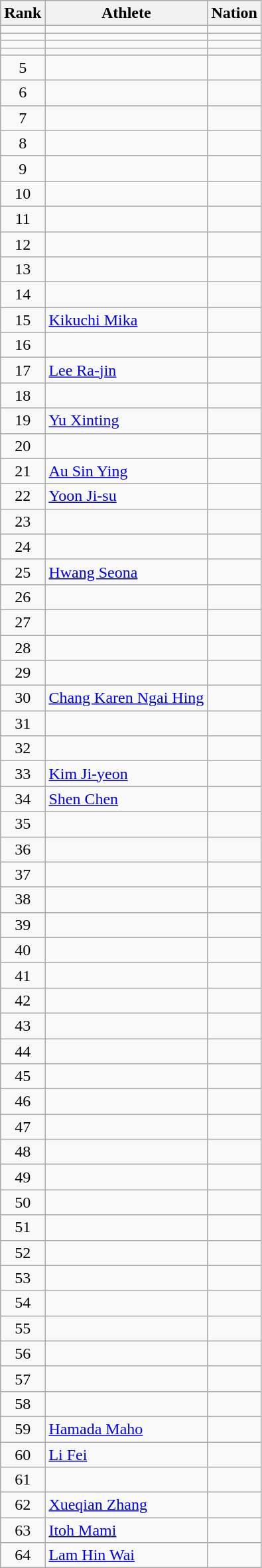<table class="wikitable sortable" style="text-align:left">
<tr>
<th>Rank</th>
<th>Athlete</th>
<th>Nation</th>
</tr>
<tr>
<td align="center"></td>
<td></td>
<td></td>
</tr>
<tr>
<td align="center"></td>
<td></td>
<td></td>
</tr>
<tr>
<td align="center"></td>
<td></td>
<td></td>
</tr>
<tr>
<td align="center"></td>
<td></td>
<td></td>
</tr>
<tr>
<td align="center">5</td>
<td></td>
<td></td>
</tr>
<tr>
<td align="center">6</td>
<td></td>
<td></td>
</tr>
<tr>
<td align="center">7</td>
<td></td>
<td></td>
</tr>
<tr>
<td align="center">8</td>
<td></td>
<td></td>
</tr>
<tr>
<td align="center">9</td>
<td></td>
<td></td>
</tr>
<tr>
<td align="center">10</td>
<td></td>
<td></td>
</tr>
<tr>
<td align="center">11</td>
<td></td>
<td></td>
</tr>
<tr>
<td align="center">12</td>
<td></td>
<td></td>
</tr>
<tr>
<td align="center">13</td>
<td></td>
<td></td>
</tr>
<tr>
<td align="center">14</td>
<td></td>
<td></td>
</tr>
<tr>
<td align="center">15</td>
<td><a href='#'>Kikuchi Mika</a></td>
<td></td>
</tr>
<tr>
<td align="center">16</td>
<td></td>
<td></td>
</tr>
<tr>
<td align="center">17</td>
<td><a href='#'>Lee Ra-jin</a></td>
<td></td>
</tr>
<tr>
<td align="center">18</td>
<td></td>
<td></td>
</tr>
<tr>
<td align="center">19</td>
<td><a href='#'>Yu Xinting</a></td>
<td></td>
</tr>
<tr>
<td align="center">20</td>
<td></td>
<td></td>
</tr>
<tr>
<td align="center">21</td>
<td><a href='#'>Au Sin Ying</a></td>
<td></td>
</tr>
<tr>
<td align="center">22</td>
<td><a href='#'>Yoon Ji-su</a></td>
<td></td>
</tr>
<tr>
<td align="center">23</td>
<td></td>
<td></td>
</tr>
<tr>
<td align="center">24</td>
<td></td>
<td></td>
</tr>
<tr>
<td align="center">25</td>
<td><a href='#'>Hwang Seona</a></td>
<td></td>
</tr>
<tr>
<td align="center">26</td>
<td></td>
<td></td>
</tr>
<tr>
<td align="center">27</td>
<td></td>
<td></td>
</tr>
<tr>
<td align="center">28</td>
<td></td>
<td></td>
</tr>
<tr>
<td align="center">29</td>
<td></td>
<td></td>
</tr>
<tr>
<td align="center">30</td>
<td><a href='#'>Chang Karen Ngai Hing</a></td>
<td></td>
</tr>
<tr>
<td align="center">31</td>
<td></td>
<td></td>
</tr>
<tr>
<td align="center">32</td>
<td></td>
<td></td>
</tr>
<tr>
<td align="center">33</td>
<td><a href='#'>Kim Ji-yeon</a></td>
<td></td>
</tr>
<tr>
<td align="center">34</td>
<td><a href='#'>Shen Chen</a></td>
<td></td>
</tr>
<tr>
<td align="center">35</td>
<td></td>
<td></td>
</tr>
<tr>
<td align="center">36</td>
<td></td>
<td></td>
</tr>
<tr>
<td align="center">37</td>
<td></td>
<td></td>
</tr>
<tr>
<td align="center">38</td>
<td></td>
<td></td>
</tr>
<tr>
<td align="center">39</td>
<td></td>
<td></td>
</tr>
<tr>
<td align="center">40</td>
<td></td>
<td></td>
</tr>
<tr>
<td align="center">41</td>
<td></td>
<td></td>
</tr>
<tr>
<td align="center">42</td>
<td></td>
<td></td>
</tr>
<tr>
<td align="center">43</td>
<td></td>
<td></td>
</tr>
<tr>
<td align="center">44</td>
<td></td>
<td></td>
</tr>
<tr>
<td align="center">45</td>
<td></td>
<td></td>
</tr>
<tr>
<td align="center">46</td>
<td></td>
<td></td>
</tr>
<tr>
<td align="center">47</td>
<td></td>
<td></td>
</tr>
<tr>
<td align="center">48</td>
<td></td>
<td></td>
</tr>
<tr>
<td align="center">49</td>
<td></td>
<td></td>
</tr>
<tr>
<td align="center">50</td>
<td></td>
<td></td>
</tr>
<tr>
<td align="center">51</td>
<td></td>
<td></td>
</tr>
<tr>
<td align="center">52</td>
<td></td>
<td></td>
</tr>
<tr>
<td align="center">53</td>
<td></td>
<td></td>
</tr>
<tr>
<td align="center">54</td>
<td></td>
<td></td>
</tr>
<tr>
<td align="center">55</td>
<td></td>
<td></td>
</tr>
<tr>
<td align="center">56</td>
<td></td>
<td></td>
</tr>
<tr>
<td align="center">57</td>
<td></td>
<td></td>
</tr>
<tr>
<td align="center">58</td>
<td></td>
<td></td>
</tr>
<tr>
<td align="center">59</td>
<td><a href='#'>Hamada Maho</a></td>
<td></td>
</tr>
<tr>
<td align="center">60</td>
<td><a href='#'>Li Fei</a></td>
<td></td>
</tr>
<tr>
<td align="center">61</td>
<td></td>
<td></td>
</tr>
<tr>
<td align="center">62</td>
<td><a href='#'>Xueqian Zhang</a></td>
<td></td>
</tr>
<tr>
<td align="center">63</td>
<td><a href='#'>Itoh Mami</a></td>
<td></td>
</tr>
<tr>
<td align="center">64</td>
<td><a href='#'>Lam Hin Wai</a></td>
<td></td>
</tr>
</table>
